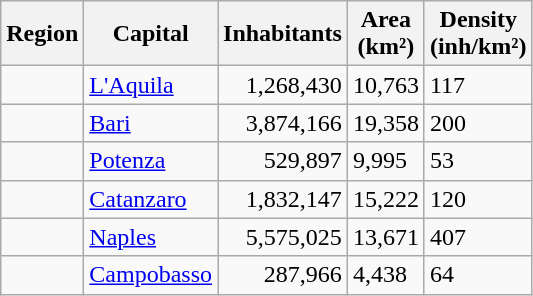<table class="wikitable sortable">
<tr>
<th>Region</th>
<th>Capital</th>
<th>Inhabitants</th>
<th>Area<br>(km²)</th>
<th>Density<br>(inh/km²)</th>
</tr>
<tr>
<td></td>
<td><a href='#'>L'Aquila</a></td>
<td style="text-align:right;">1,268,430</td>
<td>10,763</td>
<td>117</td>
</tr>
<tr>
<td></td>
<td><a href='#'>Bari</a></td>
<td align="right">3,874,166</td>
<td>19,358</td>
<td>200</td>
</tr>
<tr>
<td></td>
<td><a href='#'>Potenza</a></td>
<td style="text-align:right;">529,897</td>
<td>9,995</td>
<td>53</td>
</tr>
<tr>
<td></td>
<td><a href='#'>Catanzaro</a></td>
<td style="text-align:right;">1,832,147</td>
<td>15,222</td>
<td>120</td>
</tr>
<tr>
<td></td>
<td><a href='#'>Naples</a></td>
<td style="text-align:right;">5,575,025</td>
<td>13,671</td>
<td>407</td>
</tr>
<tr>
<td></td>
<td><a href='#'>Campobasso</a></td>
<td align="right">287,966</td>
<td>4,438</td>
<td>64</td>
</tr>
</table>
